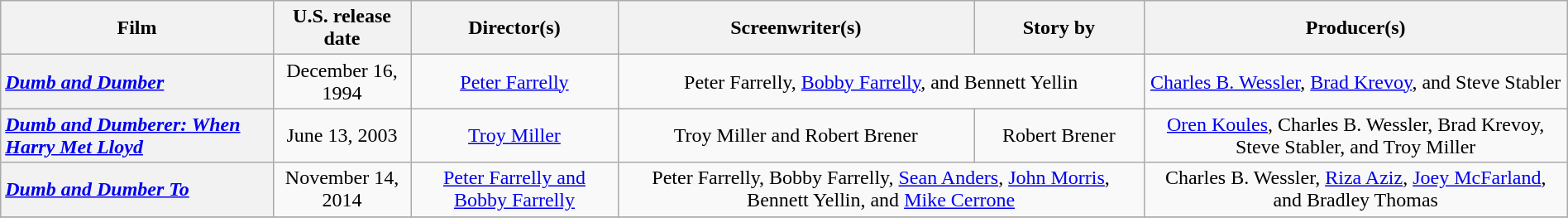<table class="wikitable plainrowheaders"  style="text-align:center; width:100%;">
<tr>
<th scope="col">Film</th>
<th scope="col">U.S. release date</th>
<th scope="col">Director(s)</th>
<th scope="col">Screenwriter(s)</th>
<th scope="col">Story by</th>
<th scope="col">Producer(s)</th>
</tr>
<tr>
<th scope="row" style="text-align:left"><em><a href='#'>Dumb and Dumber</a></em></th>
<td>December 16, 1994</td>
<td><a href='#'>Peter Farrelly</a></td>
<td colspan="2">Peter Farrelly, <a href='#'>Bobby Farrelly</a>, and Bennett Yellin</td>
<td><a href='#'>Charles B. Wessler</a>, <a href='#'>Brad Krevoy</a>, and Steve Stabler</td>
</tr>
<tr>
<th scope="row" style="text-align:left"><em><a href='#'>Dumb and Dumberer: When Harry Met Lloyd</a></em></th>
<td>June 13, 2003</td>
<td><a href='#'>Troy Miller</a></td>
<td>Troy Miller and Robert Brener</td>
<td>Robert Brener</td>
<td><a href='#'>Oren Koules</a>, Charles B. Wessler, Brad Krevoy, Steve Stabler, and Troy Miller</td>
</tr>
<tr>
<th scope="row" style="text-align:left"><em><a href='#'>Dumb and Dumber To</a></em></th>
<td>November 14, 2014</td>
<td><a href='#'>Peter Farrelly and Bobby Farrelly</a></td>
<td colspan="2">Peter Farrelly, Bobby Farrelly, <a href='#'>Sean Anders</a>, <a href='#'>John Morris</a>, Bennett Yellin, and <a href='#'>Mike Cerrone</a></td>
<td>Charles B. Wessler, <a href='#'>Riza Aziz</a>, <a href='#'>Joey McFarland</a>, and Bradley Thomas</td>
</tr>
<tr>
</tr>
</table>
